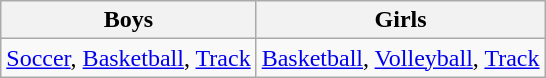<table class="wikitable">
<tr>
<th>Boys</th>
<th>Girls</th>
</tr>
<tr>
<td><a href='#'>Soccer</a>, <a href='#'>Basketball</a>, <a href='#'>Track</a></td>
<td><a href='#'>Basketball</a>, <a href='#'>Volleyball</a>, <a href='#'>Track</a></td>
</tr>
</table>
